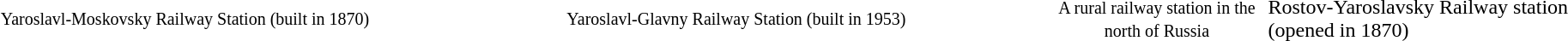<table class="graytable">
<tr>
<td width="29%"></td>
<td width="5%"></td>
<td width="29%"></td>
<td width="5%"></td>
<td></td>
<td></td>
<td></td>
</tr>
<tr>
<td align="center"><small>Yaroslavl-Moskovsky Railway Station (built in 1870)</small></td>
<td></td>
<td align="center"><small>Yaroslavl-Glavny Railway Station (built in 1953)</small></td>
<td></td>
<td align="center"><small>A rural railway station in the north of Russia</small></td>
<td></td>
<td>Rostov-Yaroslavsky Railway station (opened in 1870)</td>
</tr>
</table>
